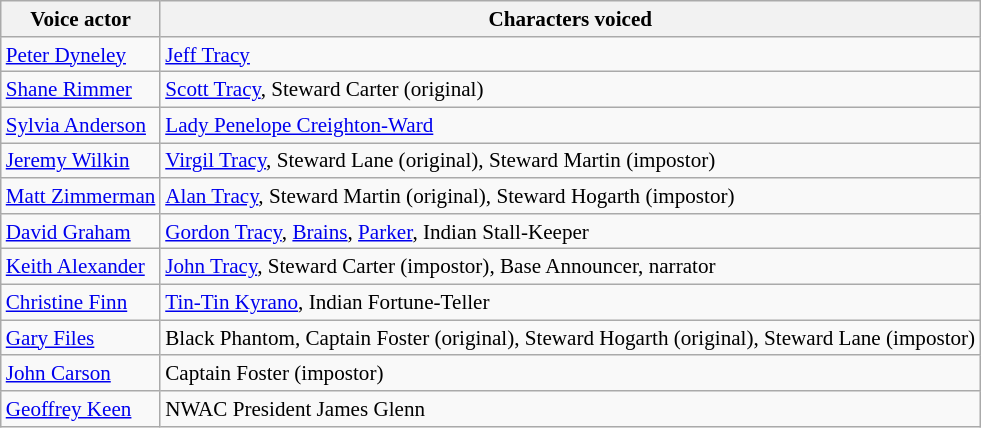<table class="wikitable" style="font-size:88%; float:right; margin-left:2em">
<tr>
<th>Voice actor</th>
<th>Characters voiced</th>
</tr>
<tr>
<td><a href='#'>Peter Dyneley</a></td>
<td><a href='#'>Jeff Tracy</a></td>
</tr>
<tr>
<td><a href='#'>Shane Rimmer</a></td>
<td><a href='#'>Scott Tracy</a>, Steward Carter (original)</td>
</tr>
<tr>
<td><a href='#'>Sylvia Anderson</a></td>
<td><a href='#'>Lady Penelope Creighton-Ward</a></td>
</tr>
<tr>
<td><a href='#'>Jeremy Wilkin</a></td>
<td><a href='#'>Virgil Tracy</a>, Steward Lane (original), Steward Martin (impostor)</td>
</tr>
<tr>
<td><a href='#'>Matt Zimmerman</a></td>
<td><a href='#'>Alan Tracy</a>, Steward Martin (original), Steward Hogarth (impostor)</td>
</tr>
<tr>
<td><a href='#'>David Graham</a></td>
<td><a href='#'>Gordon Tracy</a>, <a href='#'>Brains</a>, <a href='#'>Parker</a>, Indian Stall-Keeper</td>
</tr>
<tr>
<td><a href='#'>Keith Alexander</a></td>
<td><a href='#'>John Tracy</a>, Steward Carter (impostor), Base Announcer, narrator</td>
</tr>
<tr>
<td><a href='#'>Christine Finn</a></td>
<td><a href='#'>Tin-Tin Kyrano</a>, Indian Fortune-Teller</td>
</tr>
<tr>
<td><a href='#'>Gary Files</a></td>
<td>Black Phantom, Captain Foster (original), Steward Hogarth (original), Steward Lane (impostor)</td>
</tr>
<tr>
<td><a href='#'>John Carson</a></td>
<td>Captain Foster (impostor)</td>
</tr>
<tr>
<td><a href='#'>Geoffrey Keen</a></td>
<td>NWAC President James Glenn</td>
</tr>
</table>
